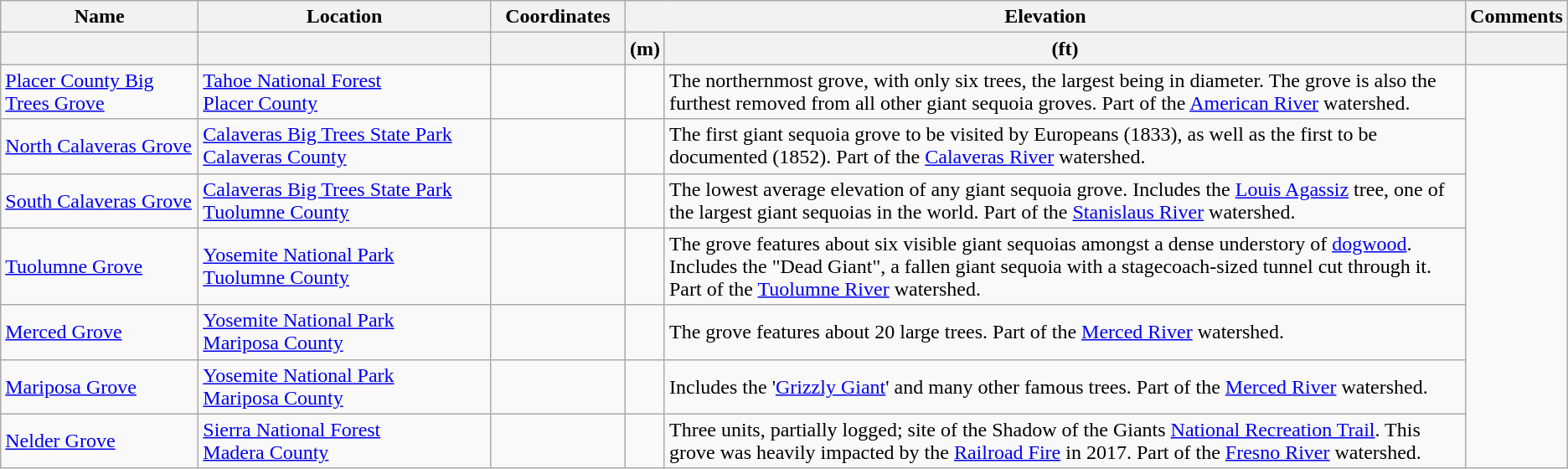<table class="wikitable">
<tr>
<th width=150>Name</th>
<th width=225>Location</th>
<th width=100>Coordinates</th>
<th colspan=2>Elevation</th>
<th>Comments</th>
</tr>
<tr>
<th></th>
<th></th>
<th></th>
<th>(m)</th>
<th>(ft)</th>
<th></th>
</tr>
<tr>
<td><a href='#'>Placer County Big Trees Grove</a></td>
<td><a href='#'>Tahoe National Forest</a><br><a href='#'>Placer County</a></td>
<td></td>
<td></td>
<td>The northernmost grove, with only six trees, the largest being  in diameter. The grove is also the furthest removed from all other giant sequoia groves. Part of the <a href='#'>American River</a> watershed.</td>
</tr>
<tr>
<td><a href='#'>North Calaveras Grove</a></td>
<td><a href='#'>Calaveras Big Trees State Park</a><br><a href='#'>Calaveras County</a></td>
<td></td>
<td></td>
<td>The first giant sequoia grove to be visited by Europeans (1833), as well as the first to be documented (1852). Part of the <a href='#'>Calaveras River</a> watershed.</td>
</tr>
<tr>
<td><a href='#'>South Calaveras Grove</a></td>
<td><a href='#'>Calaveras Big Trees State Park</a><br><a href='#'>Tuolumne County</a></td>
<td></td>
<td></td>
<td>The lowest average elevation of any giant sequoia grove. Includes the <a href='#'>Louis Agassiz</a> tree, one of the largest giant sequoias in the world. Part of the <a href='#'>Stanislaus River</a> watershed.</td>
</tr>
<tr>
<td><a href='#'>Tuolumne Grove</a></td>
<td><a href='#'>Yosemite National Park</a><br><a href='#'>Tuolumne County</a></td>
<td></td>
<td></td>
<td>The grove features about six visible giant sequoias amongst a dense understory of <a href='#'>dogwood</a>. Includes the "Dead Giant", a fallen giant sequoia with a stagecoach-sized tunnel cut through it. Part of the <a href='#'>Tuolumne River</a> watershed.</td>
</tr>
<tr>
<td><a href='#'>Merced Grove</a></td>
<td><a href='#'>Yosemite National Park</a><br><a href='#'>Mariposa County</a></td>
<td></td>
<td></td>
<td>The grove features about 20 large trees. Part of the <a href='#'>Merced River</a> watershed.</td>
</tr>
<tr>
<td><a href='#'>Mariposa Grove</a></td>
<td><a href='#'>Yosemite National Park</a><br><a href='#'>Mariposa County</a></td>
<td></td>
<td></td>
<td>Includes the '<a href='#'>Grizzly Giant</a>' and many other famous trees. Part of the <a href='#'>Merced River</a> watershed.</td>
</tr>
<tr>
<td><a href='#'>Nelder Grove</a></td>
<td><a href='#'>Sierra National Forest</a><br><a href='#'>Madera County</a></td>
<td></td>
<td></td>
<td>Three units, partially logged; site of the Shadow of the Giants <a href='#'>National Recreation Trail</a>. This grove was heavily impacted by the <a href='#'>Railroad Fire</a> in 2017. Part of the <a href='#'>Fresno River</a> watershed.</td>
</tr>
</table>
